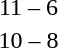<table style="text-align:center">
<tr>
<th width=200></th>
<th width=100></th>
<th width=200></th>
</tr>
<tr>
<td align=right><strong></strong></td>
<td>11 – 6</td>
<td align=left></td>
</tr>
<tr>
<td align=right><strong></strong></td>
<td>10 – 8</td>
<td align=left></td>
</tr>
</table>
